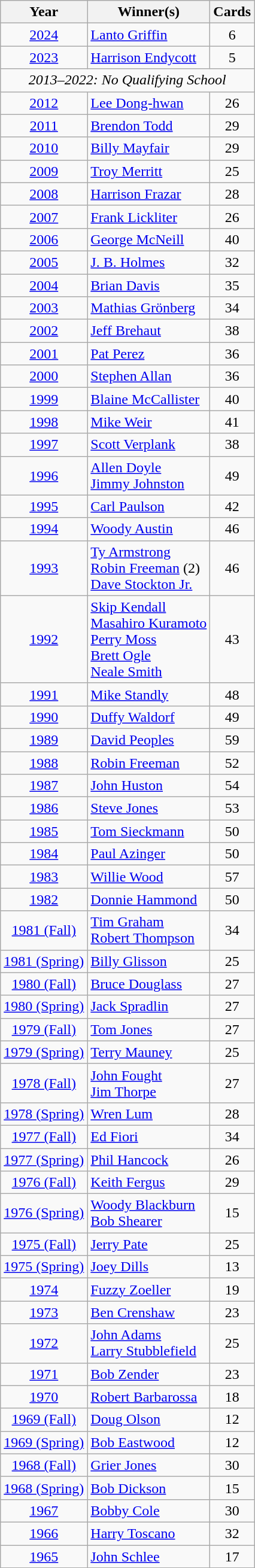<table class=wikitable>
<tr>
<th>Year</th>
<th>Winner(s)</th>
<th>Cards</th>
</tr>
<tr>
<td align=center><a href='#'>2024</a></td>
<td> <a href='#'>Lanto Griffin</a></td>
<td align=center>6</td>
</tr>
<tr>
<td align=center><a href='#'>2023</a></td>
<td> <a href='#'>Harrison Endycott</a></td>
<td align=center>5</td>
</tr>
<tr>
<td colspan=3 align=center><em>2013–2022: No Qualifying School</em></td>
</tr>
<tr>
<td align=center><a href='#'>2012</a></td>
<td> <a href='#'>Lee Dong-hwan</a></td>
<td align=center>26</td>
</tr>
<tr>
<td align=center><a href='#'>2011</a></td>
<td> <a href='#'>Brendon Todd</a></td>
<td align=center>29</td>
</tr>
<tr>
<td align=center><a href='#'>2010</a></td>
<td> <a href='#'>Billy Mayfair</a></td>
<td align=center>29</td>
</tr>
<tr>
<td align=center><a href='#'>2009</a></td>
<td> <a href='#'>Troy Merritt</a></td>
<td align=center>25</td>
</tr>
<tr>
<td align=center><a href='#'>2008</a></td>
<td> <a href='#'>Harrison Frazar</a></td>
<td align=center>28</td>
</tr>
<tr>
<td align=center><a href='#'>2007</a></td>
<td> <a href='#'>Frank Lickliter</a></td>
<td align=center>26</td>
</tr>
<tr>
<td align=center><a href='#'>2006</a></td>
<td> <a href='#'>George McNeill</a></td>
<td align=center>40</td>
</tr>
<tr>
<td align=center><a href='#'>2005</a></td>
<td> <a href='#'>J. B. Holmes</a></td>
<td align=center>32</td>
</tr>
<tr>
<td align=center><a href='#'>2004</a></td>
<td> <a href='#'>Brian Davis</a></td>
<td align=center>35</td>
</tr>
<tr>
<td align=center><a href='#'>2003</a></td>
<td> <a href='#'>Mathias Grönberg</a></td>
<td align=center>34</td>
</tr>
<tr>
<td align=center><a href='#'>2002</a></td>
<td> <a href='#'>Jeff Brehaut</a></td>
<td align=center>38</td>
</tr>
<tr>
<td align=center><a href='#'>2001</a></td>
<td> <a href='#'>Pat Perez</a></td>
<td align=center>36</td>
</tr>
<tr>
<td align=center><a href='#'>2000</a></td>
<td> <a href='#'>Stephen Allan</a></td>
<td align=center>36</td>
</tr>
<tr>
<td align=center><a href='#'>1999</a></td>
<td> <a href='#'>Blaine McCallister</a></td>
<td align=center>40</td>
</tr>
<tr>
<td align=center><a href='#'>1998</a></td>
<td> <a href='#'>Mike Weir</a></td>
<td align=center>41</td>
</tr>
<tr>
<td align=center><a href='#'>1997</a></td>
<td> <a href='#'>Scott Verplank</a></td>
<td align=center>38</td>
</tr>
<tr>
<td align=center><a href='#'>1996</a></td>
<td> <a href='#'>Allen Doyle</a><br> <a href='#'>Jimmy Johnston</a></td>
<td align=center>49</td>
</tr>
<tr>
<td align=center><a href='#'>1995</a></td>
<td> <a href='#'>Carl Paulson</a></td>
<td align=center>42</td>
</tr>
<tr>
<td align=center><a href='#'>1994</a></td>
<td> <a href='#'>Woody Austin</a></td>
<td align=center>46</td>
</tr>
<tr>
<td align=center><a href='#'>1993</a></td>
<td> <a href='#'>Ty Armstrong</a><br> <a href='#'>Robin Freeman</a> (2)<br> <a href='#'>Dave Stockton Jr.</a></td>
<td align=center>46</td>
</tr>
<tr>
<td align=center><a href='#'>1992</a></td>
<td> <a href='#'>Skip Kendall</a><br> <a href='#'>Masahiro Kuramoto</a><br> <a href='#'>Perry Moss</a><br> <a href='#'>Brett Ogle</a><br> <a href='#'>Neale Smith</a></td>
<td align=center>43</td>
</tr>
<tr>
<td align=center><a href='#'>1991</a></td>
<td> <a href='#'>Mike Standly</a></td>
<td align=center>48</td>
</tr>
<tr>
<td align=center><a href='#'>1990</a></td>
<td> <a href='#'>Duffy Waldorf</a></td>
<td align=center>49</td>
</tr>
<tr>
<td align=center><a href='#'>1989</a></td>
<td> <a href='#'>David Peoples</a></td>
<td align=center>59</td>
</tr>
<tr>
<td align=center><a href='#'>1988</a></td>
<td> <a href='#'>Robin Freeman</a></td>
<td align=center>52</td>
</tr>
<tr>
<td align=center><a href='#'>1987</a></td>
<td> <a href='#'>John Huston</a></td>
<td align=center>54</td>
</tr>
<tr>
<td align=center><a href='#'>1986</a></td>
<td> <a href='#'>Steve Jones</a></td>
<td align=center>53</td>
</tr>
<tr>
<td align=center><a href='#'>1985</a></td>
<td> <a href='#'>Tom Sieckmann</a></td>
<td align=center>50</td>
</tr>
<tr>
<td align=center><a href='#'>1984</a></td>
<td> <a href='#'>Paul Azinger</a></td>
<td align=center>50</td>
</tr>
<tr>
<td align=center><a href='#'>1983</a></td>
<td> <a href='#'>Willie Wood</a></td>
<td align=center>57</td>
</tr>
<tr>
<td align=center><a href='#'>1982</a></td>
<td> <a href='#'>Donnie Hammond</a></td>
<td align=center>50</td>
</tr>
<tr>
<td align=center><a href='#'>1981 (Fall)</a></td>
<td> <a href='#'>Tim Graham</a><br> <a href='#'>Robert Thompson</a></td>
<td align=center>34</td>
</tr>
<tr>
<td align=center><a href='#'>1981 (Spring)</a></td>
<td> <a href='#'>Billy Glisson</a></td>
<td align=center>25</td>
</tr>
<tr>
<td align=center><a href='#'>1980 (Fall)</a></td>
<td> <a href='#'>Bruce Douglass</a></td>
<td align=center>27</td>
</tr>
<tr>
<td align=center><a href='#'>1980 (Spring)</a></td>
<td> <a href='#'>Jack Spradlin</a></td>
<td align=center>27</td>
</tr>
<tr>
<td align=center><a href='#'>1979 (Fall)</a></td>
<td> <a href='#'>Tom Jones</a></td>
<td align=center>27</td>
</tr>
<tr>
<td align=center><a href='#'>1979 (Spring)</a></td>
<td> <a href='#'>Terry Mauney</a></td>
<td align=center>25</td>
</tr>
<tr>
<td align=center><a href='#'>1978 (Fall)</a></td>
<td> <a href='#'>John Fought</a><br> <a href='#'>Jim Thorpe</a></td>
<td align=center>27</td>
</tr>
<tr>
<td align=center><a href='#'>1978 (Spring)</a></td>
<td> <a href='#'>Wren Lum</a></td>
<td align=center>28</td>
</tr>
<tr>
<td align=center><a href='#'>1977 (Fall)</a></td>
<td> <a href='#'>Ed Fiori</a></td>
<td align=center>34</td>
</tr>
<tr>
<td align=center><a href='#'>1977 (Spring)</a></td>
<td> <a href='#'>Phil Hancock</a></td>
<td align=center>26</td>
</tr>
<tr>
<td align=center><a href='#'>1976 (Fall)</a></td>
<td> <a href='#'>Keith Fergus</a></td>
<td align=center>29</td>
</tr>
<tr>
<td align=center><a href='#'>1976 (Spring)</a></td>
<td> <a href='#'>Woody Blackburn</a><br> <a href='#'>Bob Shearer</a></td>
<td align=center>15</td>
</tr>
<tr>
<td align=center><a href='#'>1975 (Fall)</a></td>
<td> <a href='#'>Jerry Pate</a></td>
<td align=center>25</td>
</tr>
<tr>
<td align=center><a href='#'>1975 (Spring)</a></td>
<td> <a href='#'>Joey Dills</a></td>
<td align=center>13</td>
</tr>
<tr>
<td align=center><a href='#'>1974</a></td>
<td> <a href='#'>Fuzzy Zoeller</a></td>
<td align=center>19</td>
</tr>
<tr>
<td align=center><a href='#'>1973</a></td>
<td> <a href='#'>Ben Crenshaw</a></td>
<td align=center>23</td>
</tr>
<tr>
<td align=center><a href='#'>1972</a></td>
<td> <a href='#'>John Adams</a><br> <a href='#'>Larry Stubblefield</a></td>
<td align=center>25</td>
</tr>
<tr>
<td align=center><a href='#'>1971</a></td>
<td> <a href='#'>Bob Zender</a></td>
<td align=center>23</td>
</tr>
<tr>
<td align=center><a href='#'>1970</a></td>
<td> <a href='#'>Robert Barbarossa</a></td>
<td align=center>18</td>
</tr>
<tr>
<td align=center><a href='#'>1969 (Fall)</a></td>
<td> <a href='#'>Doug Olson</a></td>
<td align=center>12</td>
</tr>
<tr>
<td align=center><a href='#'>1969 (Spring)</a></td>
<td> <a href='#'>Bob Eastwood</a></td>
<td align=center>12</td>
</tr>
<tr>
<td align=center><a href='#'>1968 (Fall)</a></td>
<td> <a href='#'>Grier Jones</a></td>
<td align=center>30</td>
</tr>
<tr>
<td align=center><a href='#'>1968 (Spring)</a></td>
<td> <a href='#'>Bob Dickson</a></td>
<td align=center>15</td>
</tr>
<tr>
<td align=center><a href='#'>1967</a></td>
<td> <a href='#'>Bobby Cole</a></td>
<td align=center>30</td>
</tr>
<tr>
<td align=center><a href='#'>1966</a></td>
<td> <a href='#'>Harry Toscano</a></td>
<td align=center>32</td>
</tr>
<tr>
<td align=center><a href='#'>1965</a></td>
<td> <a href='#'>John Schlee</a></td>
<td align=center>17</td>
</tr>
</table>
